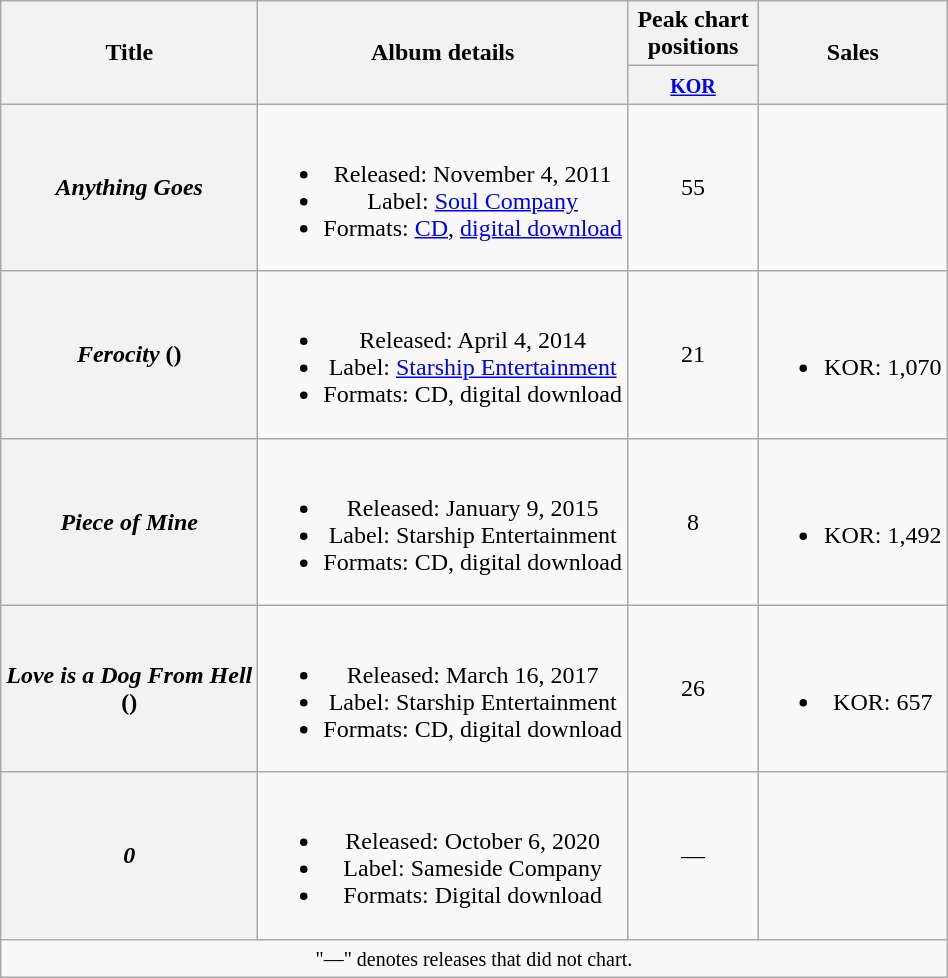<table class="wikitable plainrowheaders" style="text-align:center">
<tr>
<th scope="col" rowspan="2">Title</th>
<th scope="col" rowspan="2">Album details</th>
<th scope="col" colspan="1" style="width:5em;">Peak chart positions</th>
<th scope="col" rowspan="2">Sales</th>
</tr>
<tr>
<th><small><a href='#'>KOR</a></small><br></th>
</tr>
<tr>
<th scope="row"><em>Anything Goes</em></th>
<td><br><ul><li>Released: November 4, 2011</li><li>Label: <a href='#'>Soul Company</a></li><li>Formats: <a href='#'>CD</a>, <a href='#'>digital download</a></li></ul></td>
<td>55</td>
<td></td>
</tr>
<tr>
<th scope="row"><em>Ferocity</em> ()</th>
<td><br><ul><li>Released: April 4, 2014</li><li>Label: <a href='#'>Starship Entertainment</a></li><li>Formats: CD, digital download</li></ul></td>
<td>21</td>
<td><br><ul><li>KOR: 1,070</li></ul></td>
</tr>
<tr>
<th scope="row"><em>Piece of Mine</em></th>
<td><br><ul><li>Released: January 9, 2015</li><li>Label: Starship Entertainment</li><li>Formats: CD, digital download</li></ul></td>
<td>8</td>
<td><br><ul><li>KOR: 1,492</li></ul></td>
</tr>
<tr>
<th scope="row"><em>Love is a Dog From Hell</em><br>()</th>
<td><br><ul><li>Released: March 16, 2017</li><li>Label: Starship Entertainment</li><li>Formats: CD, digital download</li></ul></td>
<td>26</td>
<td><br><ul><li>KOR: 657</li></ul></td>
</tr>
<tr>
<th scope="row"><em>0</em></th>
<td><br><ul><li>Released: October 6, 2020</li><li>Label: Sameside Company</li><li>Formats: Digital download</li></ul></td>
<td>—</td>
<td></td>
</tr>
<tr>
<td colspan="4" align="center"><small>"—" denotes releases that did not chart.</small></td>
</tr>
</table>
